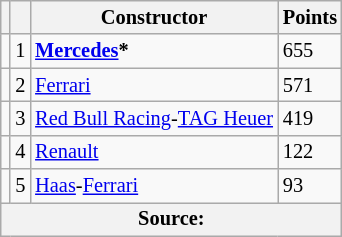<table class="wikitable" style="font-size: 85%;">
<tr>
<th></th>
<th></th>
<th>Constructor</th>
<th>Points</th>
</tr>
<tr>
<td align="left"></td>
<td align="center">1</td>
<td> <strong><a href='#'>Mercedes</a>*</strong></td>
<td>655</td>
</tr>
<tr>
<td align="left"></td>
<td align="center">2</td>
<td> <a href='#'>Ferrari</a></td>
<td>571</td>
</tr>
<tr>
<td align="left"></td>
<td align="center">3</td>
<td> <a href='#'>Red Bull Racing</a>-<a href='#'>TAG Heuer</a></td>
<td>419</td>
</tr>
<tr>
<td align="left"></td>
<td align="center">4</td>
<td> <a href='#'>Renault</a></td>
<td>122</td>
</tr>
<tr>
<td align="left"></td>
<td align="center">5</td>
<td> <a href='#'>Haas</a>-<a href='#'>Ferrari</a></td>
<td>93</td>
</tr>
<tr>
<th colspan=4>Source:</th>
</tr>
</table>
